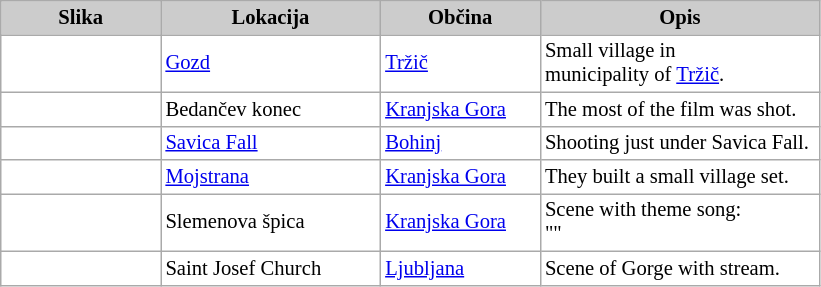<table class="wikitable plainrowheaders" style="background:#fff; font-size:86%; line-height:16px;">
<tr>
<th scope="col" style="background:#ccc;" width=100px;">Slika</th>
<th scope="col" style="background:#ccc;" width=140px;">Lokacija</th>
<th scope="col" style="background:#ccc;" width=100px;">Občina</th>
<th scope="col" style="background:#ccc;" width=180px;">Opis</th>
</tr>
<tr>
<td></td>
<td><a href='#'>Gozd</a></td>
<td><a href='#'>Tržič</a></td>
<td>Small village in<br>municipality of <a href='#'>Tržič</a>.</td>
</tr>
<tr>
<td></td>
<td>Bedančev konec</td>
<td><a href='#'>Kranjska Gora</a></td>
<td>The most of the film was shot.</td>
</tr>
<tr>
<td></td>
<td><a href='#'>Savica Fall</a></td>
<td><a href='#'>Bohinj</a></td>
<td>Shooting just under Savica Fall.</td>
</tr>
<tr>
<td></td>
<td><a href='#'>Mojstrana</a></td>
<td><a href='#'>Kranjska Gora</a></td>
<td>They built a small village set.</td>
</tr>
<tr>
<td></td>
<td>Slemenova špica</td>
<td><a href='#'>Kranjska Gora</a></td>
<td>Scene with theme song:<br>""</td>
</tr>
<tr>
<td></td>
<td>Saint Josef Church</td>
<td><a href='#'>Ljubljana</a></td>
<td>Scene of Gorge with stream.</td>
</tr>
</table>
